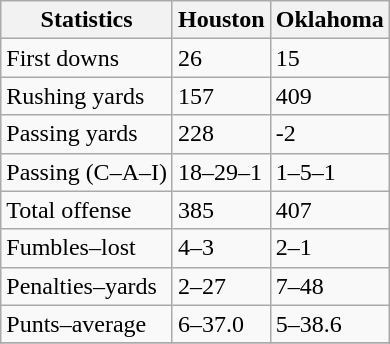<table class="wikitable">
<tr>
<th>Statistics</th>
<th>Houston</th>
<th>Oklahoma</th>
</tr>
<tr>
<td>First downs</td>
<td>26</td>
<td>15</td>
</tr>
<tr>
<td>Rushing yards</td>
<td>157</td>
<td>409</td>
</tr>
<tr>
<td>Passing yards</td>
<td>228</td>
<td>-2</td>
</tr>
<tr>
<td>Passing (C–A–I)</td>
<td>18–29–1</td>
<td>1–5–1</td>
</tr>
<tr>
<td>Total offense</td>
<td>385</td>
<td>407</td>
</tr>
<tr>
<td>Fumbles–lost</td>
<td>4–3</td>
<td>2–1</td>
</tr>
<tr>
<td>Penalties–yards</td>
<td>2–27</td>
<td>7–48</td>
</tr>
<tr>
<td>Punts–average</td>
<td>6–37.0</td>
<td>5–38.6</td>
</tr>
<tr>
</tr>
</table>
